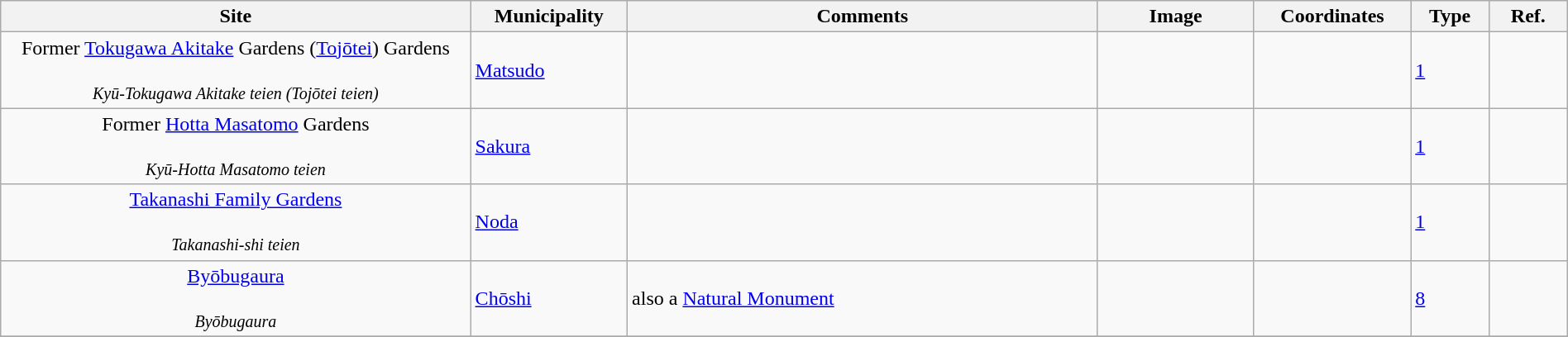<table class="wikitable sortable"  style="width:100%;">
<tr>
<th width="30%" align="left">Site</th>
<th width="10%" align="left">Municipality</th>
<th width="30%" align="left" class="unsortable">Comments</th>
<th width="10%" align="left"  class="unsortable">Image</th>
<th width="10%" align="left" class="unsortable">Coordinates</th>
<th width="5%" align="left">Type</th>
<th width="5%" align="left"  class="unsortable">Ref.</th>
</tr>
<tr>
<td align="center">Former <a href='#'>Tokugawa Akitake</a> Gardens (<a href='#'>Tojōtei</a>) Gardens<br><br><small><em>Kyū-Tokugawa Akitake teien (Tojōtei teien)</em></small></td>
<td><a href='#'>Matsudo</a></td>
<td></td>
<td></td>
<td></td>
<td><a href='#'>1</a></td>
<td></td>
</tr>
<tr>
<td align="center">Former <a href='#'>Hotta Masatomo</a> Gardens<br><br><small><em>Kyū-Hotta Masatomo teien</em></small></td>
<td><a href='#'>Sakura</a></td>
<td></td>
<td></td>
<td></td>
<td><a href='#'>1</a></td>
<td></td>
</tr>
<tr>
<td align="center"><a href='#'>Takanashi Family Gardens</a><br><br><small><em>Takanashi-shi teien</em></small></td>
<td><a href='#'>Noda</a></td>
<td></td>
<td></td>
<td></td>
<td><a href='#'>1</a></td>
<td></td>
</tr>
<tr>
<td align="center"><a href='#'>Byōbugaura</a><br><br><small><em>Byōbugaura</em></small></td>
<td><a href='#'>Chōshi</a></td>
<td>also a <a href='#'>Natural Monument</a></td>
<td></td>
<td></td>
<td><a href='#'>8</a></td>
<td></td>
</tr>
<tr>
</tr>
</table>
